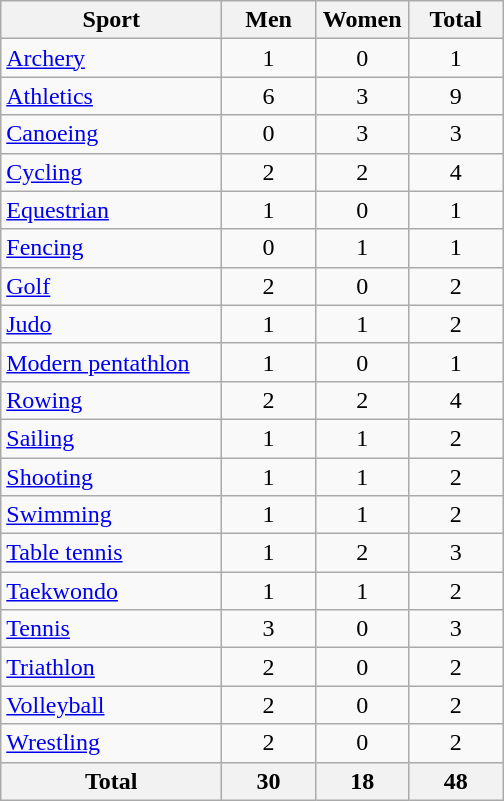<table class="wikitable sortable" style="text-align:center;">
<tr>
<th width=140>Sport</th>
<th width=55>Men</th>
<th width=55>Women</th>
<th width=55>Total</th>
</tr>
<tr>
<td align=left><a href='#'>Archery</a></td>
<td>1</td>
<td>0</td>
<td>1</td>
</tr>
<tr>
<td align=left><a href='#'>Athletics</a></td>
<td>6</td>
<td>3</td>
<td>9</td>
</tr>
<tr>
<td align=left><a href='#'>Canoeing</a></td>
<td>0</td>
<td>3</td>
<td>3</td>
</tr>
<tr>
<td align=left><a href='#'>Cycling</a></td>
<td>2</td>
<td>2</td>
<td>4</td>
</tr>
<tr>
<td align=left><a href='#'>Equestrian</a></td>
<td>1</td>
<td>0</td>
<td>1</td>
</tr>
<tr>
<td align=left><a href='#'>Fencing</a></td>
<td>0</td>
<td>1</td>
<td>1</td>
</tr>
<tr>
<td align=left><a href='#'>Golf</a></td>
<td>2</td>
<td>0</td>
<td>2</td>
</tr>
<tr>
<td align=left><a href='#'>Judo</a></td>
<td>1</td>
<td>1</td>
<td>2</td>
</tr>
<tr>
<td align=left><a href='#'>Modern pentathlon</a></td>
<td>1</td>
<td>0</td>
<td>1</td>
</tr>
<tr>
<td align=left><a href='#'>Rowing</a></td>
<td>2</td>
<td>2</td>
<td>4</td>
</tr>
<tr>
<td align=left><a href='#'>Sailing</a></td>
<td>1</td>
<td>1</td>
<td>2</td>
</tr>
<tr>
<td align=left><a href='#'>Shooting</a></td>
<td>1</td>
<td>1</td>
<td>2</td>
</tr>
<tr>
<td align=left><a href='#'>Swimming</a></td>
<td>1</td>
<td>1</td>
<td>2</td>
</tr>
<tr>
<td align=left><a href='#'>Table tennis</a></td>
<td>1</td>
<td>2</td>
<td>3</td>
</tr>
<tr>
<td align=left><a href='#'>Taekwondo</a></td>
<td>1</td>
<td>1</td>
<td>2</td>
</tr>
<tr>
<td align=left><a href='#'>Tennis</a></td>
<td>3</td>
<td>0</td>
<td>3</td>
</tr>
<tr>
<td align=left><a href='#'>Triathlon</a></td>
<td>2</td>
<td>0</td>
<td>2</td>
</tr>
<tr>
<td align=left><a href='#'>Volleyball</a></td>
<td>2</td>
<td>0</td>
<td>2</td>
</tr>
<tr>
<td align=left><a href='#'>Wrestling</a></td>
<td>2</td>
<td>0</td>
<td>2</td>
</tr>
<tr>
<th>Total</th>
<th>30</th>
<th>18</th>
<th>48</th>
</tr>
</table>
